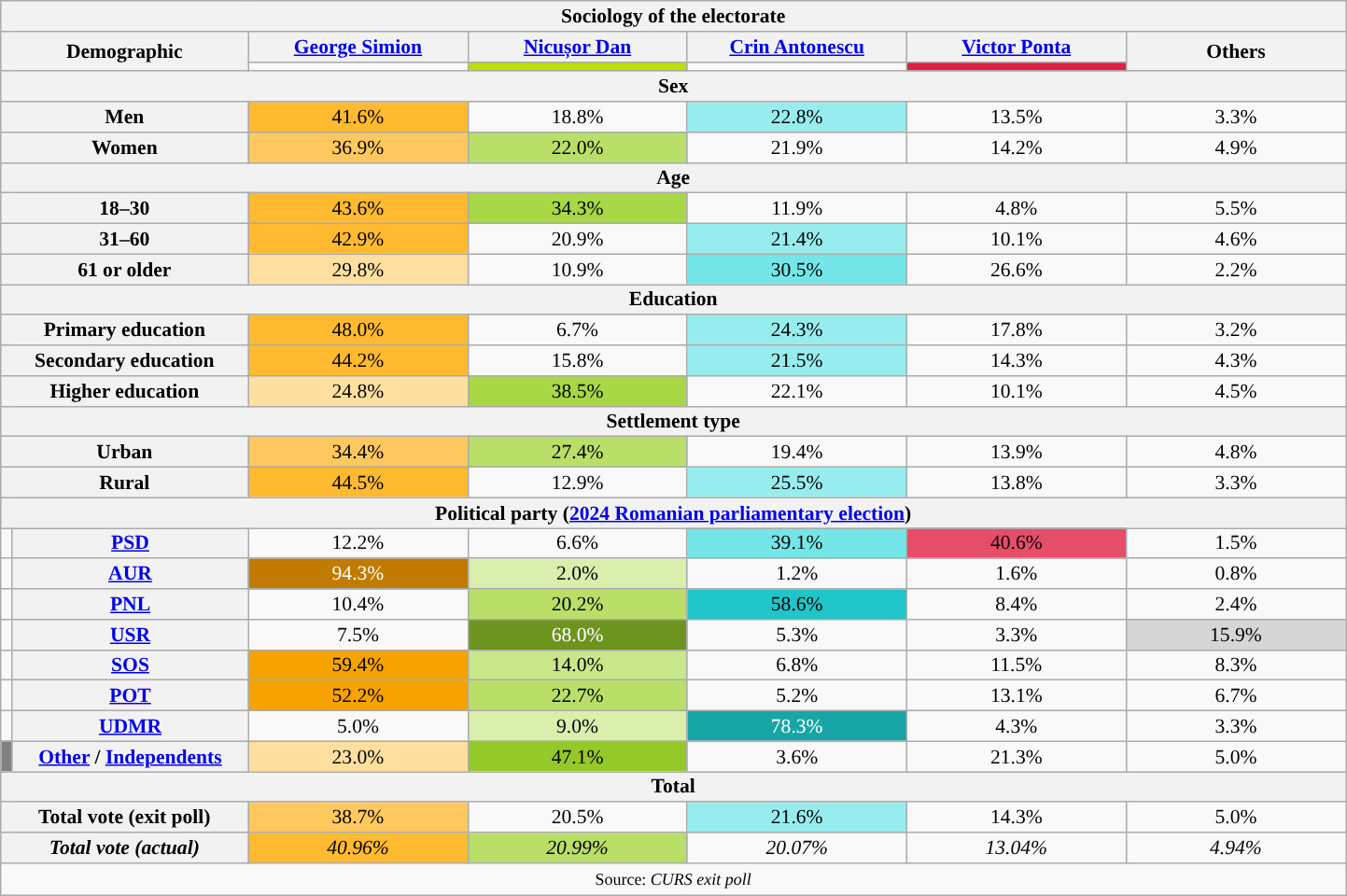<table class="wikitable" style="font-size:90%; text-align:center; line-height:15px;">
<tr>
<th colspan="7">Sociology of the electorate</th>
</tr>
<tr>
<th colspan="2" rowspan="2" style="width:170px;">Demographic</th>
<th style="width:150px;"><a href='#'>George Simion</a></th>
<th style="width:150px;"><a href='#'>Nicușor Dan</a></th>
<th style="width:150px;"><a href='#'>Crin Antonescu</a></th>
<th style="width:150px;"><a href='#'>Victor Ponta</a></th>
<th colspan="2" rowspan="2" style="width:150px;">Others</th>
</tr>
<tr>
<td style="background:"></td>
<td style="background:#BAE002;"></td>
<td style="background:"></td>
<td style="background:#E02043;"></td>
</tr>
<tr>
<th colspan="7">Sex</th>
</tr>
<tr>
<th colspan="2">Men</th>
<td style="background:#FFBA30;">41.6%</td>
<td>18.8%</td>
<td style="background:#97EDEE;">22.8%</td>
<td>13.5%</td>
<td>3.3%</td>
</tr>
<tr>
<th colspan="2">Women</th>
<td style="background:#FEC85E;">36.9%</td>
<td style="background:#b9df68;">22.0%</td>
<td>21.9%</td>
<td>14.2%</td>
<td>4.9%</td>
</tr>
<tr>
<th colspan="7">Age</th>
</tr>
<tr>
<th colspan="2">18–30</th>
<td style="background:#FFBA30;">43.6%</td>
<td style="background:#a8d845;">34.3%</td>
<td>11.9%</td>
<td>4.8%</td>
<td>5.5%</td>
</tr>
<tr>
<th colspan="2">31–60</th>
<td style="background:#FFBA30;">42.9%</td>
<td>20.9%</td>
<td style="background:#97EDEE;">21.4%</td>
<td>10.1%</td>
<td>4.6%</td>
</tr>
<tr>
<th colspan="2">61 or older</th>
<td style="background:#FFDF9F;">29.8%</td>
<td>10.9%</td>
<td style="background:#74E6E8;">30.5%</td>
<td>26.6%</td>
<td>2.2%</td>
</tr>
<tr>
<th colspan="7">Education</th>
</tr>
<tr>
<th colspan="2">Primary education</th>
<td style="background:#FFBA30;">48.0%</td>
<td>6.7%</td>
<td style="background:#97EDEE;">24.3%</td>
<td>17.8%</td>
<td>3.2%</td>
</tr>
<tr>
<th colspan="2">Secondary education</th>
<td style="background:#FFBA30;">44.2%</td>
<td>15.8%</td>
<td style="background:#97EDEE;">21.5%</td>
<td>14.3%</td>
<td>4.3%</td>
</tr>
<tr>
<th colspan="2">Higher education</th>
<td style="background:#FFDF9F;">24.8%</td>
<td style="background:#a8d845;">38.5%</td>
<td>22.1%</td>
<td>10.1%</td>
<td>4.5%</td>
</tr>
<tr>
<th colspan="7">Settlement type</th>
</tr>
<tr>
<th colspan="2">Urban</th>
<td style="background:#FEC85E;">34.4%</td>
<td style="background:#b9df68;">27.4%</td>
<td>19.4%</td>
<td>13.9%</td>
<td>4.8%</td>
</tr>
<tr>
<th colspan="2">Rural</th>
<td style="background:#FFBA30;">44.5%</td>
<td>12.9%</td>
<td style="background:#97EDEE;">25.5%</td>
<td>13.8%</td>
<td>3.3%</td>
</tr>
<tr>
<th colspan="7">Political party (<a href='#'>2024 Romanian parliamentary election</a>)</th>
</tr>
<tr>
<td style="background:"></td>
<th><a href='#'>PSD</a></th>
<td>12.2%</td>
<td>6.6%</td>
<td style="background:#74E6E8;">39.1%</td>
<td style="background:#E64D69;">40.6%</td>
<td>1.5%</td>
</tr>
<tr>
<td style="background:"></td>
<th><a href='#'>AUR</a></th>
<td style="background:#C17B00; color:white;">94.3%</td>
<td style="background:#daeeae;">2.0%</td>
<td>1.2%</td>
<td>1.6%</td>
<td>0.8%</td>
</tr>
<tr>
<td style="background:"></td>
<th><a href='#'>PNL</a></th>
<td>10.4%</td>
<td style="background:#b9df68;">20.2%</td>
<td style="background:#1FC5C8;">58.6%</td>
<td>8.4%</td>
<td>2.4%</td>
</tr>
<tr>
<td style="background:"></td>
<th><a href='#'>USR</a></th>
<td>7.5%</td>
<td style="background:#6d941f; color:white;">68.0%</td>
<td>5.3%</td>
<td>3.3%</td>
<td style="background:#D6D6D6;">15.9%</td>
</tr>
<tr>
<td style="background:"></td>
<th><a href='#'>SOS</a></th>
<td style="background:#F6A300;">59.4%</td>
<td style="background:#c9e78b;">14.0%</td>
<td>6.8%</td>
<td>11.5%</td>
<td>8.3%</td>
</tr>
<tr>
<td style="background:"></td>
<th><a href='#'>POT</a></th>
<td style="background:#F6A300;">52.2%</td>
<td style="background:#b9df68;">22.7%</td>
<td>5.2%</td>
<td>13.1%</td>
<td>6.7%</td>
</tr>
<tr>
<td style="background:"></td>
<th><a href='#'>UDMR</a></th>
<td>5.0%</td>
<td style="background:#daeeae;">9.0%</td>
<td style="background:#17A5A5; color:white;">78.3%</td>
<td>4.3%</td>
<td>3.3%</td>
</tr>
<tr>
<td style="background:grey;"></td>
<th><a href='#'>Other</a> / <a href='#'>Independents</a></th>
<td style="background:#FFDF9F;">23.0%</td>
<td style="background:#95c929;">47.1%</td>
<td>3.6%</td>
<td>21.3%</td>
<td>5.0%</td>
</tr>
<tr>
<th colspan="7">Total</th>
</tr>
<tr>
<th colspan="2">Total vote (exit poll)</th>
<td style="background:#FEC85E;">38.7%</td>
<td>20.5%</td>
<td style="background:#97EDEE;">21.6%</td>
<td>14.3%</td>
<td>5.0%</td>
</tr>
<tr>
<th colspan="2"><em>Total vote (actual)</em></th>
<td style="background:#FFBA30;"><em>40.96%</em></td>
<td style="background:#b9df68;"><em>20.99%</em></td>
<td><em>20.07%</em></td>
<td><em>13.04%</em></td>
<td><em>4.94%</em></td>
</tr>
<tr>
<td colspan="7"><small>Source: <em>CURS exit poll</em></small></td>
</tr>
</table>
